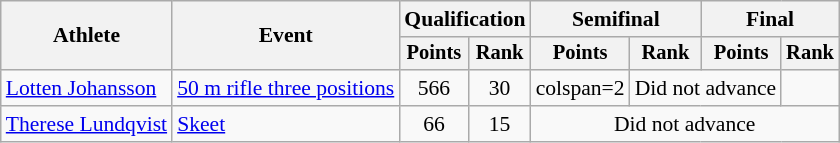<table class="wikitable" style="font-size:90%">
<tr>
<th rowspan="2">Athlete</th>
<th rowspan="2">Event</th>
<th colspan=2>Qualification</th>
<th colspan=2>Semifinal</th>
<th colspan=2>Final</th>
</tr>
<tr style="font-size:95%">
<th>Points</th>
<th>Rank</th>
<th>Points</th>
<th>Rank</th>
<th>Points</th>
<th>Rank</th>
</tr>
<tr align=center>
<td align=left><a href='#'>Lotten Johansson</a></td>
<td align=left><a href='#'>50 m rifle three positions</a></td>
<td>566</td>
<td>30</td>
<td>colspan=2 </td>
<td colspan=2>Did not advance</td>
</tr>
<tr align=center>
<td align=left><a href='#'>Therese Lundqvist</a></td>
<td align=left><a href='#'>Skeet</a></td>
<td>66</td>
<td>15</td>
<td colspan=4>Did not advance</td>
</tr>
</table>
